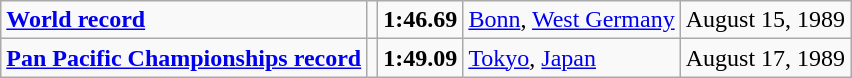<table class="wikitable">
<tr>
<td><strong><a href='#'>World record</a></strong></td>
<td></td>
<td><strong>1:46.69</strong></td>
<td><a href='#'>Bonn</a>, <a href='#'>West Germany</a></td>
<td>August 15, 1989</td>
</tr>
<tr>
<td><strong><a href='#'>Pan Pacific Championships record</a></strong></td>
<td></td>
<td><strong>1:49.09</strong></td>
<td><a href='#'>Tokyo</a>, <a href='#'>Japan</a></td>
<td>August 17, 1989</td>
</tr>
</table>
